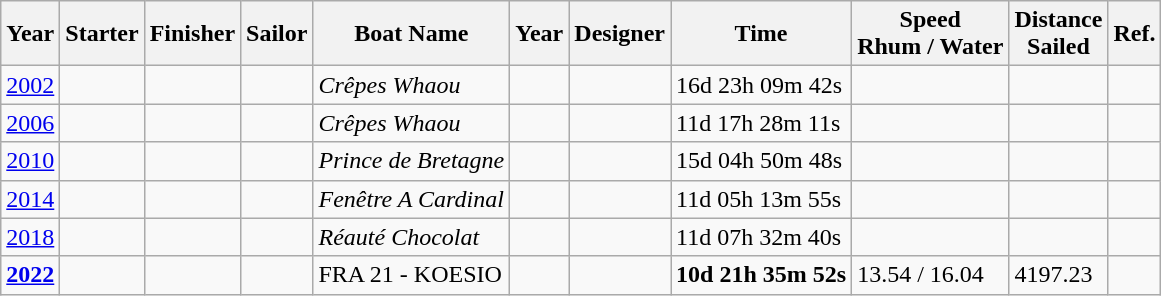<table class="wikitable">
<tr>
<th>Year</th>
<th>Starter</th>
<th>Finisher</th>
<th>Sailor</th>
<th>Boat Name</th>
<th>Year</th>
<th>Designer</th>
<th>Time</th>
<th>Speed <br> Rhum / Water</th>
<th>Distance <br> Sailed</th>
<th>Ref.</th>
</tr>
<tr>
<td><a href='#'>2002</a></td>
<td></td>
<td></td>
<td></td>
<td><em>Crêpes Whaou</em></td>
<td></td>
<td></td>
<td>16d 23h 09m 42s</td>
<td></td>
<td></td>
<td></td>
</tr>
<tr>
<td><a href='#'>2006</a></td>
<td></td>
<td></td>
<td></td>
<td><em>Crêpes Whaou</em></td>
<td></td>
<td></td>
<td>11d 17h 28m 11s</td>
<td></td>
<td></td>
<td></td>
</tr>
<tr>
<td><a href='#'>2010</a></td>
<td></td>
<td></td>
<td></td>
<td><em>Prince de Bretagne</em></td>
<td></td>
<td></td>
<td>15d 04h 50m 48s</td>
<td></td>
<td></td>
<td></td>
</tr>
<tr>
<td><a href='#'>2014</a></td>
<td></td>
<td></td>
<td></td>
<td><em>Fenêtre A Cardinal</em></td>
<td></td>
<td></td>
<td>11d 05h 13m 55s</td>
<td></td>
<td></td>
<td></td>
</tr>
<tr>
<td><a href='#'>2018</a></td>
<td></td>
<td></td>
<td></td>
<td><em>Réauté Chocolat</em></td>
<td></td>
<td></td>
<td>11d 07h 32m 40s</td>
<td></td>
<td></td>
</tr>
<tr>
<td><strong><a href='#'>2022</a></strong></td>
<td></td>
<td></td>
<td></td>
<td>FRA 21 - KOESIO</td>
<td></td>
<td></td>
<td><strong>10d 21h 35m 52s</strong></td>
<td>13.54 / 16.04</td>
<td>4197.23</td>
<td></td>
</tr>
</table>
